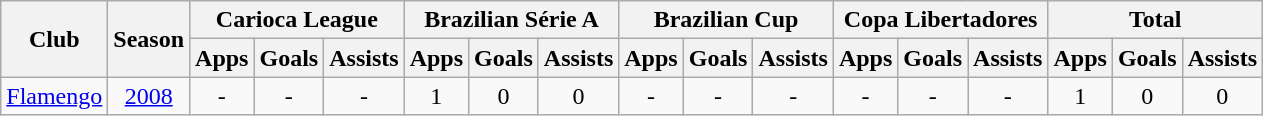<table class="wikitable" style="text-align: center;">
<tr>
<th rowspan="2">Club</th>
<th rowspan="2">Season</th>
<th colspan="3">Carioca League</th>
<th colspan="3">Brazilian Série A</th>
<th colspan="3">Brazilian Cup</th>
<th colspan="3">Copa Libertadores</th>
<th colspan="3">Total</th>
</tr>
<tr>
<th>Apps</th>
<th>Goals</th>
<th>Assists</th>
<th>Apps</th>
<th>Goals</th>
<th>Assists</th>
<th>Apps</th>
<th>Goals</th>
<th>Assists</th>
<th>Apps</th>
<th>Goals</th>
<th>Assists</th>
<th>Apps</th>
<th>Goals</th>
<th>Assists</th>
</tr>
<tr>
<td rowspan="1" valign="top"><a href='#'>Flamengo</a></td>
<td><a href='#'>2008</a></td>
<td>-</td>
<td>-</td>
<td>-</td>
<td>1</td>
<td>0</td>
<td>0</td>
<td>-</td>
<td>-</td>
<td>-</td>
<td>-</td>
<td>-</td>
<td>-</td>
<td>1</td>
<td>0</td>
<td>0</td>
</tr>
</table>
